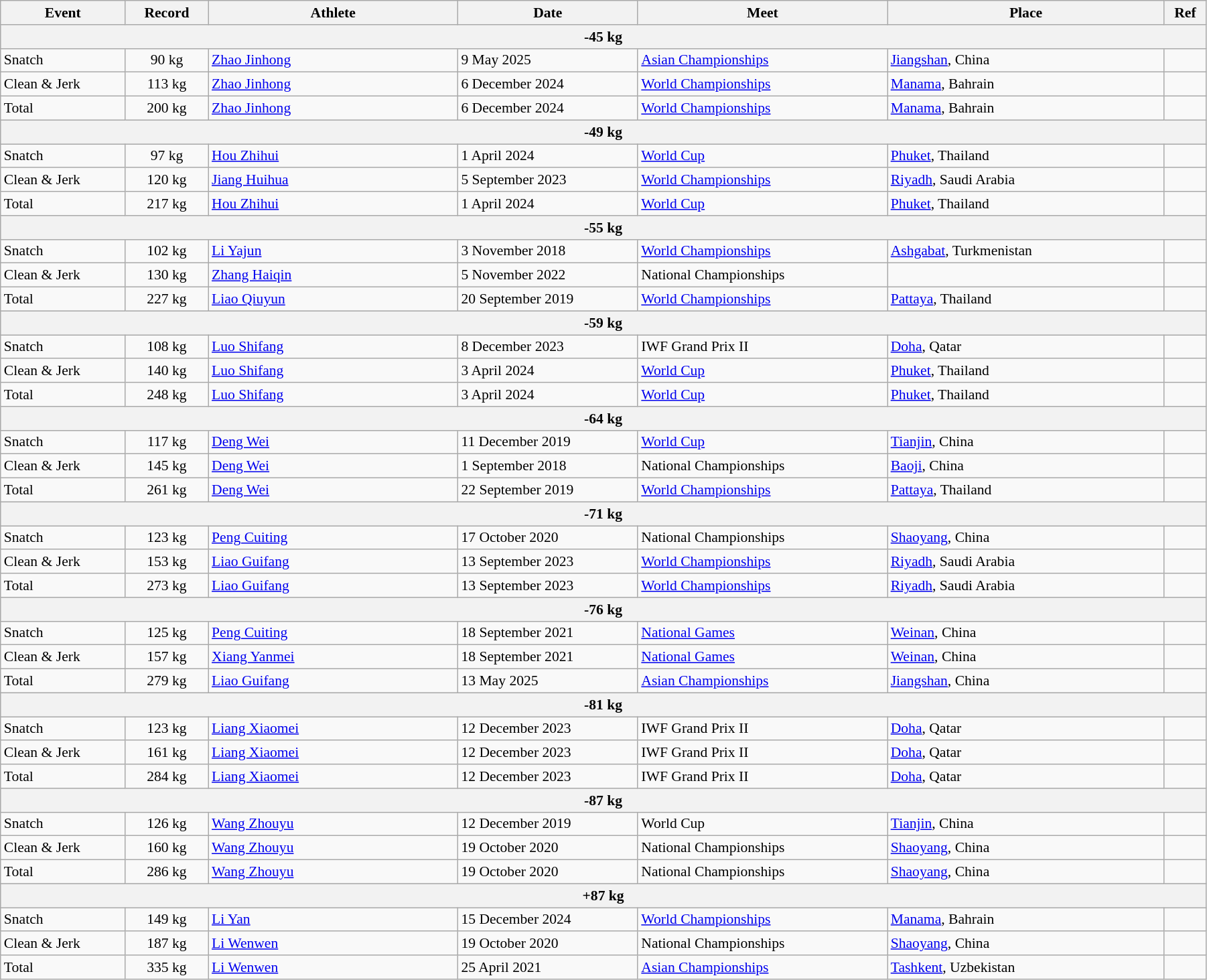<table class="wikitable" style="font-size:90%; width: 95%;">
<tr>
<th width=9%>Event</th>
<th width=6%>Record</th>
<th width=18%>Athlete</th>
<th width=13%>Date</th>
<th width=18%>Meet</th>
<th width=20%>Place</th>
<th width=3%>Ref</th>
</tr>
<tr bgcolor="#DDDDDD">
<th colspan="7">-45 kg</th>
</tr>
<tr>
<td>Snatch</td>
<td align=center>90 kg</td>
<td><a href='#'>Zhao Jinhong</a></td>
<td>9 May 2025</td>
<td><a href='#'>Asian Championships</a></td>
<td><a href='#'>Jiangshan</a>, China</td>
<td></td>
</tr>
<tr>
<td>Clean & Jerk</td>
<td align=center>113 kg</td>
<td><a href='#'>Zhao Jinhong</a></td>
<td>6 December 2024</td>
<td><a href='#'>World Championships</a></td>
<td><a href='#'>Manama</a>, Bahrain</td>
<td></td>
</tr>
<tr>
<td>Total</td>
<td align=center>200 kg</td>
<td><a href='#'>Zhao Jinhong</a></td>
<td>6 December 2024</td>
<td><a href='#'>World Championships</a></td>
<td><a href='#'>Manama</a>, Bahrain</td>
<td></td>
</tr>
<tr bgcolor="#DDDDDD">
<th colspan="7">-49 kg</th>
</tr>
<tr>
<td>Snatch</td>
<td align=center>97 kg</td>
<td><a href='#'>Hou Zhihui</a></td>
<td>1 April 2024</td>
<td><a href='#'>World Cup</a></td>
<td><a href='#'>Phuket</a>, Thailand</td>
<td></td>
</tr>
<tr>
<td>Clean & Jerk</td>
<td align=center>120 kg</td>
<td><a href='#'>Jiang Huihua</a></td>
<td>5 September 2023</td>
<td><a href='#'>World Championships</a></td>
<td><a href='#'>Riyadh</a>, Saudi Arabia</td>
<td></td>
</tr>
<tr>
<td>Total</td>
<td align=center>217 kg</td>
<td><a href='#'>Hou Zhihui</a></td>
<td>1 April 2024</td>
<td><a href='#'>World Cup</a></td>
<td><a href='#'>Phuket</a>, Thailand</td>
<td></td>
</tr>
<tr bgcolor="#DDDDDD">
<th colspan="7">-55 kg</th>
</tr>
<tr>
<td>Snatch</td>
<td align=center>102 kg</td>
<td><a href='#'>Li Yajun</a></td>
<td>3 November 2018</td>
<td><a href='#'>World Championships</a></td>
<td><a href='#'>Ashgabat</a>, Turkmenistan</td>
<td></td>
</tr>
<tr>
<td>Clean & Jerk</td>
<td align=center>130 kg</td>
<td><a href='#'>Zhang Haiqin</a></td>
<td>5 November 2022</td>
<td>National Championships</td>
<td></td>
<td></td>
</tr>
<tr>
<td>Total</td>
<td align=center>227 kg</td>
<td><a href='#'>Liao Qiuyun</a></td>
<td>20 September 2019</td>
<td><a href='#'>World Championships</a></td>
<td><a href='#'>Pattaya</a>, Thailand</td>
<td></td>
</tr>
<tr bgcolor="#DDDDDD">
<th colspan="7">-59 kg</th>
</tr>
<tr>
<td>Snatch</td>
<td align=center>108 kg</td>
<td><a href='#'>Luo Shifang</a></td>
<td>8 December 2023</td>
<td>IWF Grand Prix II</td>
<td><a href='#'>Doha</a>, Qatar</td>
<td></td>
</tr>
<tr>
<td>Clean & Jerk</td>
<td align=center>140 kg</td>
<td><a href='#'>Luo Shifang</a></td>
<td>3 April 2024</td>
<td><a href='#'>World Cup</a></td>
<td><a href='#'>Phuket</a>, Thailand</td>
<td></td>
</tr>
<tr>
<td>Total</td>
<td align=center>248 kg</td>
<td><a href='#'>Luo Shifang</a></td>
<td>3 April 2024</td>
<td><a href='#'>World Cup</a></td>
<td><a href='#'>Phuket</a>, Thailand</td>
<td></td>
</tr>
<tr bgcolor="#DDDDDD">
<th colspan="7">-64 kg</th>
</tr>
<tr>
<td>Snatch</td>
<td align=center>117 kg</td>
<td><a href='#'>Deng Wei</a></td>
<td>11 December 2019</td>
<td><a href='#'>World Cup</a></td>
<td><a href='#'>Tianjin</a>, China</td>
<td></td>
</tr>
<tr>
<td>Clean & Jerk</td>
<td align=center>145 kg</td>
<td><a href='#'>Deng Wei</a></td>
<td>1 September 2018</td>
<td>National Championships</td>
<td><a href='#'>Baoji</a>, China</td>
<td></td>
</tr>
<tr>
<td>Total</td>
<td align=center>261 kg</td>
<td><a href='#'>Deng Wei</a></td>
<td>22 September 2019</td>
<td><a href='#'>World Championships</a></td>
<td><a href='#'>Pattaya</a>, Thailand</td>
<td></td>
</tr>
<tr bgcolor="#DDDDDD">
<th colspan="7">-71 kg</th>
</tr>
<tr>
<td>Snatch</td>
<td align=center>123 kg</td>
<td><a href='#'>Peng Cuiting</a></td>
<td>17 October 2020</td>
<td>National Championships</td>
<td><a href='#'>Shaoyang</a>, China</td>
<td></td>
</tr>
<tr>
<td>Clean & Jerk</td>
<td align=center>153 kg</td>
<td><a href='#'>Liao Guifang</a></td>
<td>13 September 2023</td>
<td><a href='#'>World Championships</a></td>
<td><a href='#'>Riyadh</a>, Saudi Arabia</td>
<td></td>
</tr>
<tr>
<td>Total</td>
<td align=center>273 kg</td>
<td><a href='#'>Liao Guifang</a></td>
<td>13 September 2023</td>
<td><a href='#'>World Championships</a></td>
<td><a href='#'>Riyadh</a>, Saudi Arabia</td>
<td></td>
</tr>
<tr bgcolor="#DDDDDD">
<th colspan="7">-76 kg</th>
</tr>
<tr>
<td>Snatch</td>
<td align=center>125 kg</td>
<td><a href='#'>Peng Cuiting</a></td>
<td>18 September 2021</td>
<td><a href='#'>National Games</a></td>
<td><a href='#'>Weinan</a>, China</td>
<td></td>
</tr>
<tr>
<td>Clean & Jerk</td>
<td align=center>157 kg</td>
<td><a href='#'>Xiang Yanmei</a></td>
<td>18 September 2021</td>
<td><a href='#'>National Games</a></td>
<td><a href='#'>Weinan</a>, China</td>
<td></td>
</tr>
<tr>
<td>Total</td>
<td align=center>279 kg</td>
<td><a href='#'>Liao Guifang</a></td>
<td>13 May 2025</td>
<td><a href='#'>Asian Championships</a></td>
<td><a href='#'>Jiangshan</a>, China</td>
<td></td>
</tr>
<tr bgcolor="#DDDDDD">
<th colspan="7">-81 kg</th>
</tr>
<tr>
<td>Snatch</td>
<td align=center>123 kg</td>
<td><a href='#'>Liang Xiaomei</a></td>
<td>12 December 2023</td>
<td>IWF Grand Prix II</td>
<td><a href='#'>Doha</a>, Qatar</td>
<td></td>
</tr>
<tr>
<td>Clean & Jerk</td>
<td align=center>161 kg</td>
<td><a href='#'>Liang Xiaomei</a></td>
<td>12 December 2023</td>
<td>IWF Grand Prix II</td>
<td><a href='#'>Doha</a>, Qatar</td>
<td></td>
</tr>
<tr>
<td>Total</td>
<td align=center>284 kg</td>
<td><a href='#'>Liang Xiaomei</a></td>
<td>12 December 2023</td>
<td>IWF Grand Prix II</td>
<td><a href='#'>Doha</a>, Qatar</td>
<td></td>
</tr>
<tr bgcolor="#DDDDDD">
<th colspan="7">-87 kg</th>
</tr>
<tr>
<td>Snatch</td>
<td align=center>126 kg</td>
<td><a href='#'>Wang Zhouyu</a></td>
<td>12 December 2019</td>
<td>World Cup</td>
<td><a href='#'>Tianjin</a>, China</td>
<td></td>
</tr>
<tr>
<td>Clean & Jerk</td>
<td align=center>160 kg</td>
<td><a href='#'>Wang Zhouyu</a></td>
<td>19 October 2020</td>
<td>National Championships</td>
<td><a href='#'>Shaoyang</a>, China</td>
<td></td>
</tr>
<tr>
<td>Total</td>
<td align=center>286 kg</td>
<td><a href='#'>Wang Zhouyu</a></td>
<td>19 October 2020</td>
<td>National Championships</td>
<td><a href='#'>Shaoyang</a>, China</td>
<td></td>
</tr>
<tr bgcolor="#DDDDDD">
<th colspan="7">+87 kg</th>
</tr>
<tr>
<td>Snatch</td>
<td align=center>149 kg</td>
<td><a href='#'>Li Yan</a></td>
<td>15 December 2024</td>
<td><a href='#'>World Championships</a></td>
<td><a href='#'>Manama</a>, Bahrain</td>
<td></td>
</tr>
<tr>
<td>Clean & Jerk</td>
<td align=center>187 kg</td>
<td><a href='#'>Li Wenwen</a></td>
<td>19 October 2020</td>
<td>National Championships</td>
<td><a href='#'>Shaoyang</a>, China</td>
<td></td>
</tr>
<tr>
<td>Total</td>
<td align=center>335 kg</td>
<td><a href='#'>Li Wenwen</a></td>
<td>25 April 2021</td>
<td><a href='#'>Asian Championships</a></td>
<td><a href='#'>Tashkent</a>, Uzbekistan</td>
<td></td>
</tr>
</table>
